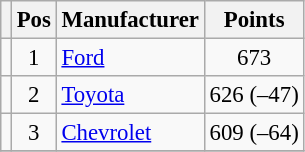<table class="wikitable" style="font-size: 95%;">
<tr>
<th></th>
<th>Pos</th>
<th>Manufacturer</th>
<th>Points</th>
</tr>
<tr>
<td align="left"></td>
<td style="text-align:center;">1</td>
<td><a href='#'>Ford</a></td>
<td style="text-align:center;">673</td>
</tr>
<tr>
<td align="left"></td>
<td style="text-align:center;">2</td>
<td><a href='#'>Toyota</a></td>
<td style="text-align:center;">626 (–47)</td>
</tr>
<tr>
<td align="left"></td>
<td style="text-align:center;">3</td>
<td><a href='#'>Chevrolet</a></td>
<td style="text-align:center;">609 (–64)</td>
</tr>
<tr class="sortbottom">
</tr>
</table>
